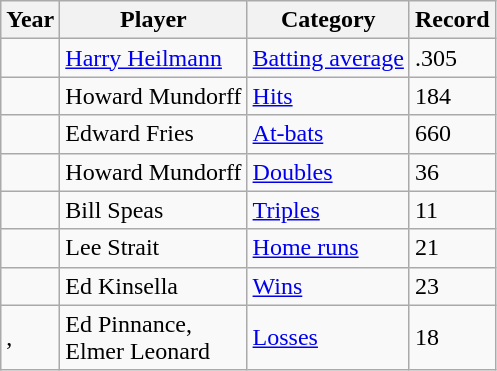<table class="wikitable">
<tr>
<th>Year</th>
<th>Player</th>
<th>Category</th>
<th>Record</th>
</tr>
<tr>
<td></td>
<td><a href='#'>Harry Heilmann</a></td>
<td><a href='#'>Batting average</a></td>
<td>.305</td>
</tr>
<tr>
<td></td>
<td>Howard Mundorff</td>
<td><a href='#'>Hits</a></td>
<td>184</td>
</tr>
<tr>
<td></td>
<td>Edward Fries</td>
<td><a href='#'>At-bats</a></td>
<td>660</td>
</tr>
<tr>
<td></td>
<td>Howard Mundorff</td>
<td><a href='#'>Doubles</a></td>
<td>36</td>
</tr>
<tr>
<td></td>
<td>Bill Speas</td>
<td><a href='#'>Triples</a></td>
<td>11</td>
</tr>
<tr>
<td></td>
<td>Lee Strait</td>
<td><a href='#'>Home runs</a></td>
<td>21</td>
</tr>
<tr>
<td></td>
<td>Ed Kinsella</td>
<td><a href='#'>Wins</a></td>
<td>23</td>
</tr>
<tr>
<td>,<br></td>
<td>Ed Pinnance,<br>Elmer Leonard</td>
<td><a href='#'>Losses</a></td>
<td>18</td>
</tr>
</table>
